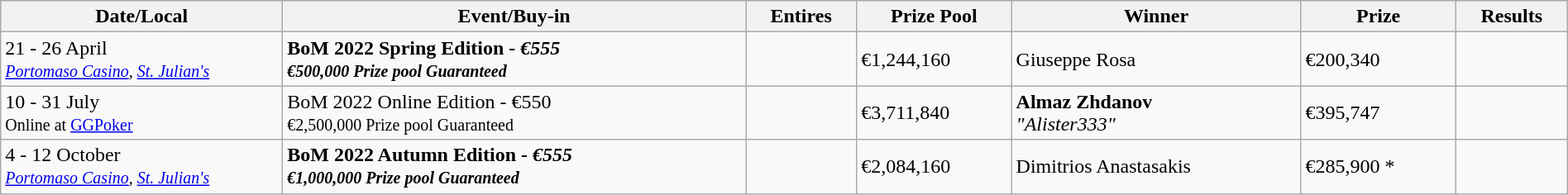<table class="wikitable" width="100%">
<tr>
<th width="18%">Date/Local</th>
<th !width="20%">Event/Buy-in</th>
<th !width="10%">Entires</th>
<th !width="10%">Prize Pool</th>
<th !width="22%">Winner</th>
<th !width="10%">Prize</th>
<th !width="10%">Results</th>
</tr>
<tr>
<td>21 - 26 April<br><small><em><a href='#'>Portomaso Casino</a>, <a href='#'>St. Julian's</a></em></small></td>
<td> <strong>BoM 2022 Spring Edition - <em>€555<strong><em><br><small>€500,000 Prize pool Guaranteed</small></td>
<td></td>
<td>€1,244,160</td>
<td> </strong>Giuseppe Rosa<strong></td>
<td>€200,340</td>
<td></td>
</tr>
<tr>
<td>10 - 31 July<br><small></em>Online at <a href='#'>GGPoker</a><em></small></td>
<td> </strong>BoM 2022 Online Edition - </em>€550</em></strong><br><small>€2,500,000 Prize pool Guaranteed</small></td>
<td></td>
<td>€3,711,840</td>
<td> <strong>Almaz Zhdanov</strong><br><em>"Alister333"</em></td>
<td>€395,747</td>
<td></td>
</tr>
<tr>
<td>4 - 12 October<br><small><em><a href='#'>Portomaso Casino</a>, <a href='#'>St. Julian's</a></em></small></td>
<td> <strong>BoM 2022 Autumn Edition - <em>€555<strong><em><br><small>€1,000,000 Prize pool Guaranteed</small></td>
<td></td>
<td>€2,084,160</td>
<td> </strong>Dimitrios Anastasakis<strong></td>
<td>€285,900 *</td>
<td></td>
</tr>
</table>
